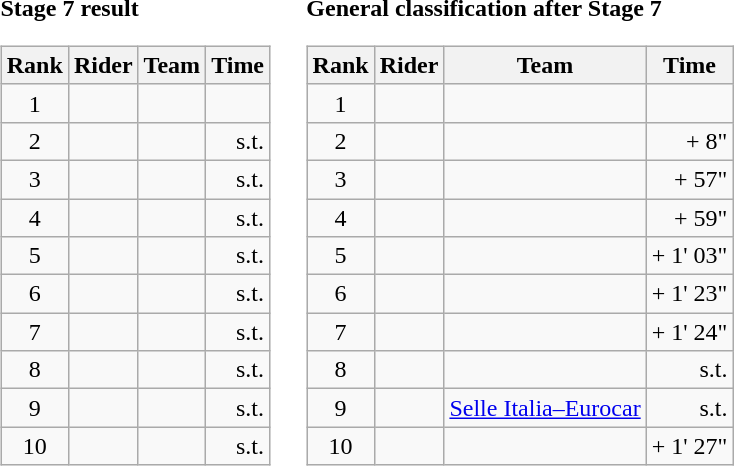<table>
<tr>
<td><strong>Stage 7 result</strong><br><table class="wikitable">
<tr>
<th scope="col">Rank</th>
<th scope="col">Rider</th>
<th scope="col">Team</th>
<th scope="col">Time</th>
</tr>
<tr>
<td style="text-align:center;">1</td>
<td></td>
<td></td>
<td style="text-align:right;"></td>
</tr>
<tr>
<td style="text-align:center;">2</td>
<td></td>
<td></td>
<td style="text-align:right;">s.t.</td>
</tr>
<tr>
<td style="text-align:center;">3</td>
<td></td>
<td></td>
<td style="text-align:right;">s.t.</td>
</tr>
<tr>
<td style="text-align:center;">4</td>
<td></td>
<td></td>
<td style="text-align:right;">s.t.</td>
</tr>
<tr>
<td style="text-align:center;">5</td>
<td></td>
<td></td>
<td style="text-align:right;">s.t.</td>
</tr>
<tr>
<td style="text-align:center;">6</td>
<td></td>
<td></td>
<td style="text-align:right;">s.t.</td>
</tr>
<tr>
<td style="text-align:center;">7</td>
<td></td>
<td></td>
<td style="text-align:right;">s.t.</td>
</tr>
<tr>
<td style="text-align:center;">8</td>
<td></td>
<td></td>
<td style="text-align:right;">s.t.</td>
</tr>
<tr>
<td style="text-align:center;">9</td>
<td></td>
<td></td>
<td style="text-align:right;">s.t.</td>
</tr>
<tr>
<td style="text-align:center;">10</td>
<td></td>
<td></td>
<td style="text-align:right;">s.t.</td>
</tr>
</table>
</td>
<td></td>
<td><strong>General classification after Stage 7</strong><br><table class="wikitable">
<tr>
<th scope="col">Rank</th>
<th scope="col">Rider</th>
<th scope="col">Team</th>
<th scope="col">Time</th>
</tr>
<tr>
<td style="text-align:center;">1</td>
<td></td>
<td></td>
<td style="text-align:right;"></td>
</tr>
<tr>
<td style="text-align:center;">2</td>
<td></td>
<td></td>
<td style="text-align:right;">+ 8"</td>
</tr>
<tr>
<td style="text-align:center;">3</td>
<td></td>
<td></td>
<td style="text-align:right;">+ 57"</td>
</tr>
<tr>
<td style="text-align:center;">4</td>
<td></td>
<td></td>
<td style="text-align:right;">+ 59"</td>
</tr>
<tr>
<td style="text-align:center;">5</td>
<td></td>
<td></td>
<td style="text-align:right;">+ 1' 03"</td>
</tr>
<tr>
<td style="text-align:center;">6</td>
<td></td>
<td></td>
<td style="text-align:right;">+ 1' 23"</td>
</tr>
<tr>
<td style="text-align:center;">7</td>
<td></td>
<td></td>
<td style="text-align:right;">+ 1' 24"</td>
</tr>
<tr>
<td style="text-align:center;">8</td>
<td></td>
<td></td>
<td style="text-align:right;">s.t.</td>
</tr>
<tr>
<td style="text-align:center;">9</td>
<td></td>
<td><a href='#'>Selle Italia–Eurocar</a></td>
<td style="text-align:right;">s.t.</td>
</tr>
<tr>
<td style="text-align:center;">10</td>
<td></td>
<td></td>
<td style="text-align:right;">+ 1' 27"</td>
</tr>
</table>
</td>
</tr>
</table>
